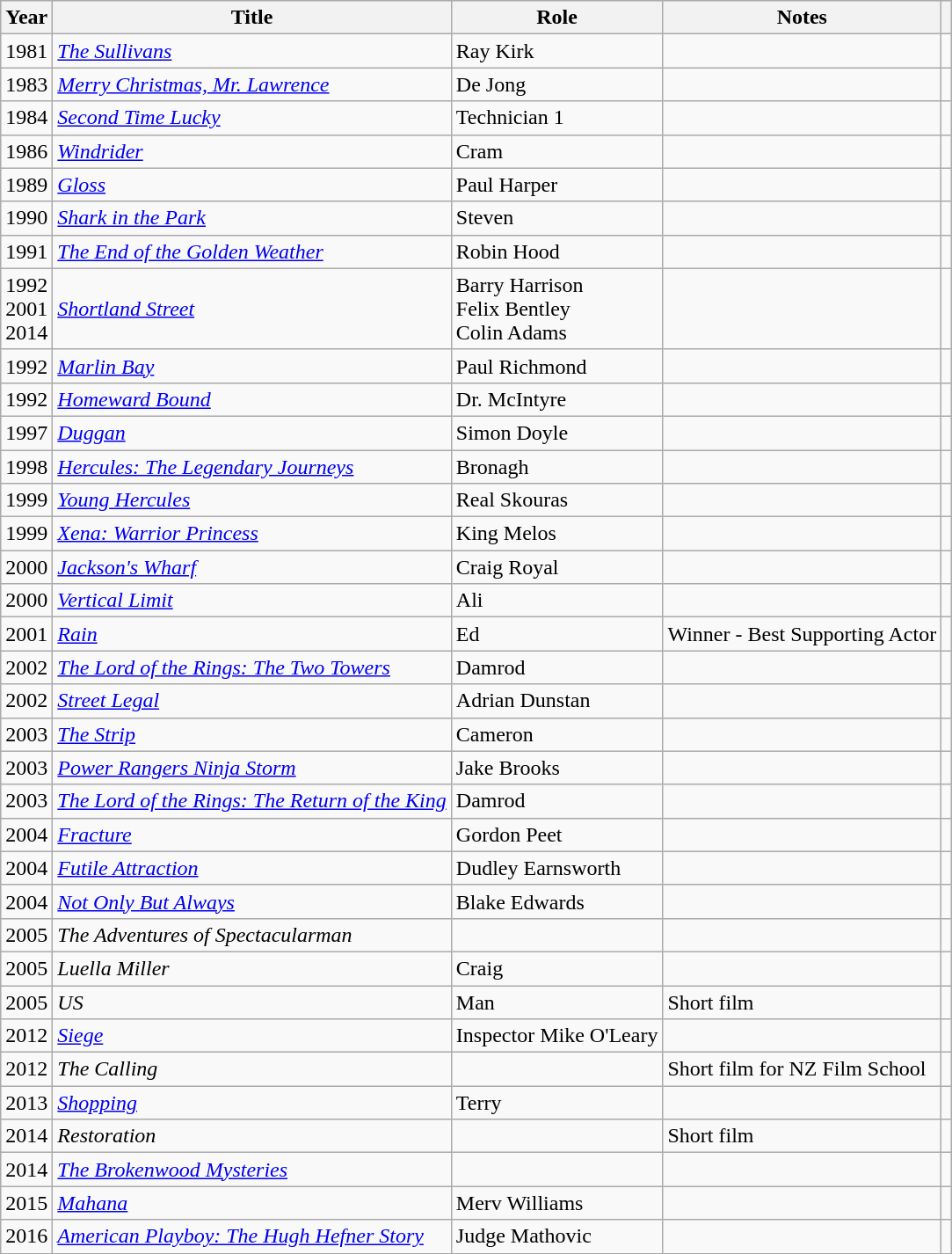<table class="wikitable plainrowheaders sortable">
<tr>
<th scope="col">Year</th>
<th scope="col">Title</th>
<th scope="col">Role</th>
<th scope="col" class="unsortable">Notes</th>
<th scope="col" class="unsortable"></th>
</tr>
<tr>
<td>1981</td>
<td><em><a href='#'>The Sullivans</a></em></td>
<td>Ray Kirk</td>
<td></td>
<td></td>
</tr>
<tr>
<td>1983</td>
<td><em><a href='#'>Merry Christmas, Mr. Lawrence</a></em></td>
<td>De Jong</td>
<td></td>
<td></td>
</tr>
<tr>
<td>1984</td>
<td><em><a href='#'>Second Time Lucky</a></em></td>
<td>Technician 1</td>
<td></td>
<td></td>
</tr>
<tr>
<td>1986</td>
<td><em><a href='#'>Windrider</a></em></td>
<td>Cram</td>
<td></td>
<td></td>
</tr>
<tr>
<td>1989</td>
<td><em><a href='#'>Gloss</a></em></td>
<td>Paul Harper</td>
<td></td>
<td></td>
</tr>
<tr>
<td>1990</td>
<td><em><a href='#'>Shark in the Park</a></em></td>
<td>Steven</td>
<td></td>
<td></td>
</tr>
<tr>
<td>1991</td>
<td><em><a href='#'>The End of the Golden Weather</a></em></td>
<td>Robin Hood</td>
<td></td>
<td></td>
</tr>
<tr>
<td>1992<br>2001<br>2014</td>
<td><em><a href='#'>Shortland Street</a></em></td>
<td>Barry Harrison<br>Felix Bentley<br>Colin Adams</td>
<td></td>
<td></td>
</tr>
<tr>
<td>1992</td>
<td><em><a href='#'>Marlin Bay</a></em></td>
<td>Paul Richmond</td>
<td></td>
<td></td>
</tr>
<tr>
<td>1992</td>
<td><em><a href='#'>Homeward Bound</a></em></td>
<td>Dr. McIntyre</td>
<td></td>
<td></td>
</tr>
<tr>
<td>1997</td>
<td><em><a href='#'>Duggan</a></em></td>
<td>Simon Doyle</td>
<td></td>
<td></td>
</tr>
<tr>
<td>1998</td>
<td><em><a href='#'>Hercules: The Legendary Journeys</a></em></td>
<td>Bronagh</td>
<td></td>
<td></td>
</tr>
<tr>
<td>1999</td>
<td><em><a href='#'>Young Hercules</a></em></td>
<td>Real Skouras</td>
<td></td>
<td></td>
</tr>
<tr>
<td>1999</td>
<td><em><a href='#'>Xena: Warrior Princess</a></em></td>
<td>King Melos</td>
<td></td>
<td></td>
</tr>
<tr>
<td>2000</td>
<td><em><a href='#'>Jackson's Wharf</a></em></td>
<td>Craig Royal</td>
<td></td>
<td></td>
</tr>
<tr>
<td>2000</td>
<td><em><a href='#'>Vertical Limit</a></em></td>
<td>Ali</td>
<td></td>
<td></td>
</tr>
<tr>
<td>2001</td>
<td><em><a href='#'>Rain</a></em></td>
<td>Ed</td>
<td>Winner - Best Supporting Actor</td>
<td></td>
</tr>
<tr>
<td>2002</td>
<td><em><a href='#'>The Lord of the Rings: The Two Towers</a></em></td>
<td>Damrod</td>
<td></td>
<td></td>
</tr>
<tr>
<td>2002</td>
<td><em><a href='#'>Street Legal</a></em></td>
<td>Adrian Dunstan</td>
<td></td>
<td></td>
</tr>
<tr>
<td>2003</td>
<td><em> <a href='#'>The Strip</a></em></td>
<td>Cameron</td>
<td></td>
<td></td>
</tr>
<tr>
<td>2003</td>
<td><em><a href='#'>Power Rangers Ninja Storm</a></em></td>
<td>Jake Brooks</td>
<td></td>
<td></td>
</tr>
<tr>
<td>2003</td>
<td><em><a href='#'>The Lord of the Rings: The Return of the King</a></em></td>
<td>Damrod</td>
<td></td>
<td></td>
</tr>
<tr>
<td>2004</td>
<td><em><a href='#'>Fracture</a></em></td>
<td>Gordon Peet</td>
<td></td>
<td></td>
</tr>
<tr>
<td>2004</td>
<td><em><a href='#'>Futile Attraction</a></em></td>
<td>Dudley Earnsworth</td>
<td></td>
<td></td>
</tr>
<tr>
<td>2004</td>
<td><em><a href='#'>Not Only But Always</a></em></td>
<td>Blake Edwards</td>
<td></td>
<td></td>
</tr>
<tr>
<td>2005</td>
<td><em>The Adventures of Spectacularman</em></td>
<td></td>
<td></td>
<td></td>
</tr>
<tr>
<td>2005</td>
<td><em>Luella Miller</em></td>
<td>Craig</td>
<td></td>
<td></td>
</tr>
<tr>
<td>2005</td>
<td><em>US</em></td>
<td>Man</td>
<td>Short film</td>
<td></td>
</tr>
<tr>
<td>2012</td>
<td><em><a href='#'>Siege</a></em></td>
<td>Inspector Mike O'Leary</td>
<td></td>
<td></td>
</tr>
<tr>
<td>2012</td>
<td><em>The Calling</em></td>
<td></td>
<td>Short film for NZ Film School</td>
<td></td>
</tr>
<tr>
<td>2013</td>
<td><em><a href='#'>Shopping</a></em></td>
<td>Terry</td>
<td></td>
<td></td>
</tr>
<tr>
<td>2014</td>
<td><em>Restoration</em></td>
<td></td>
<td>Short film</td>
<td></td>
</tr>
<tr>
<td>2014</td>
<td><em><a href='#'>The Brokenwood Mysteries</a></em></td>
<td></td>
<td></td>
<td></td>
</tr>
<tr>
<td>2015</td>
<td><em><a href='#'>Mahana</a></em></td>
<td>Merv Williams</td>
<td></td>
<td></td>
</tr>
<tr>
<td>2016</td>
<td><em><a href='#'>American Playboy: The Hugh Hefner Story</a></em></td>
<td>Judge Mathovic</td>
<td></td>
<td></td>
</tr>
</table>
